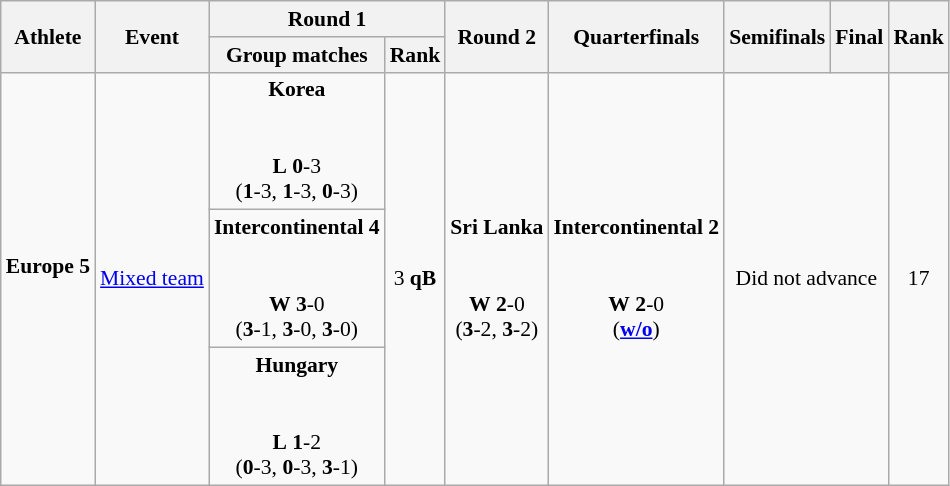<table class="wikitable" border="1" style="font-size:90%">
<tr>
<th rowspan=2>Athlete</th>
<th rowspan=2>Event</th>
<th colspan=2>Round 1</th>
<th rowspan=2>Round 2</th>
<th rowspan=2>Quarterfinals</th>
<th rowspan=2>Semifinals</th>
<th rowspan=2>Final</th>
<th rowspan=2>Rank</th>
</tr>
<tr>
<th>Group matches</th>
<th>Rank</th>
</tr>
<tr>
<td rowspan=3><strong>Europe 5</strong><br><br></td>
<td rowspan=3><a href='#'>Mixed team</a></td>
<td align=center><strong>Korea</strong><br><br><br> <strong>L</strong> <strong>0</strong>-3 <br> (<strong>1</strong>-3, <strong>1</strong>-3, <strong>0</strong>-3)</td>
<td rowspan=3 align=center>3 <strong>qB</strong></td>
<td align=center rowspan=3><strong>Sri Lanka</strong><br><br><br> <strong>W</strong> <strong>2</strong>-0 <br> (<strong>3</strong>-2, <strong>3</strong>-2)</td>
<td align=center rowspan=3><strong>Intercontinental 2</strong><br><br><br> <strong>W</strong> <strong>2</strong>-0 <br> (<strong><a href='#'>w/o</a></strong>)</td>
<td rowspan=3 colspan=2 align=center>Did not advance</td>
<td rowspan=3 align=center>17</td>
</tr>
<tr>
<td align=center><strong>Intercontinental 4</strong><br><br><br> <strong>W</strong> <strong>3</strong>-0 <br> (<strong>3</strong>-1, <strong>3</strong>-0, <strong>3</strong>-0)</td>
</tr>
<tr>
<td align=center><strong>Hungary</strong><br><br><br> <strong>L</strong> <strong>1</strong>-2 <br> (<strong>0</strong>-3, <strong>0</strong>-3, <strong>3</strong>-1)</td>
</tr>
</table>
